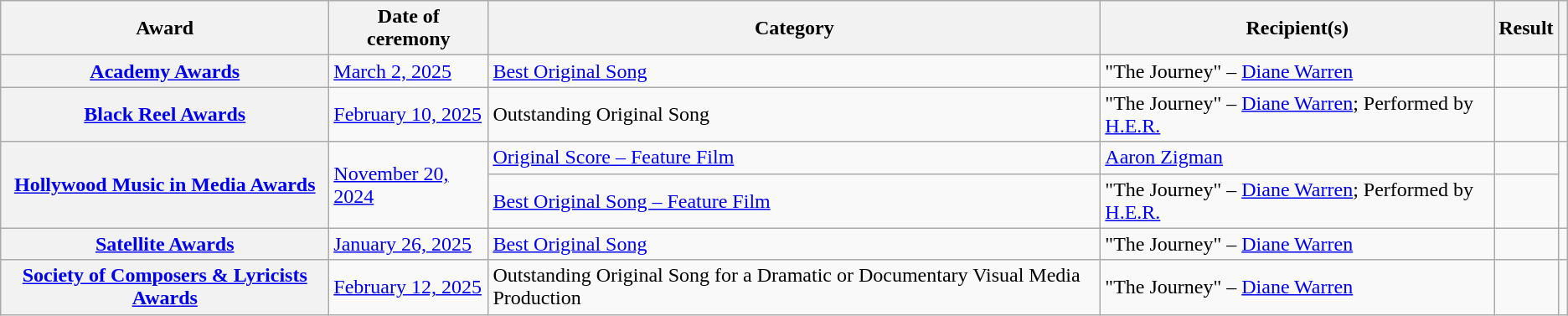<table class="wikitable sortable plainrowheaders">
<tr>
<th scope="col">Award</th>
<th scope="col">Date of ceremony</th>
<th scope="col">Category</th>
<th scope="col">Recipient(s)</th>
<th scope="col">Result</th>
<th class="unsortable" scope="col"></th>
</tr>
<tr>
<th scope="row"><a href='#'>Academy Awards</a></th>
<td><a href='#'>March 2, 2025</a></td>
<td><a href='#'>Best Original Song</a></td>
<td>"The Journey" – <a href='#'>Diane Warren</a></td>
<td></td>
<td align="center" rowspan="1"><br></td>
</tr>
<tr>
<th scope="row"><a href='#'>Black Reel Awards</a></th>
<td><a href='#'>February 10, 2025</a></td>
<td>Outstanding Original Song</td>
<td>"The Journey" – <a href='#'>Diane Warren</a>; Performed by <a href='#'>H.E.R.</a></td>
<td></td>
<td align="center"></td>
</tr>
<tr>
<th rowspan="2" scope="row"><a href='#'>Hollywood Music in Media Awards</a></th>
<td rowspan="2"><a href='#'>November 20, 2024</a></td>
<td><a href='#'>Original Score – Feature Film</a></td>
<td><a href='#'>Aaron Zigman</a></td>
<td></td>
<td rowspan="2" align="center"><br><br></td>
</tr>
<tr>
<td><a href='#'>Best Original Song – Feature Film</a></td>
<td>"The Journey" – <a href='#'>Diane Warren</a>; Performed by <a href='#'>H.E.R.</a></td>
<td></td>
</tr>
<tr>
<th scope="row"><a href='#'>Satellite Awards</a></th>
<td><a href='#'>January 26, 2025</a></td>
<td><a href='#'>Best Original Song</a></td>
<td>"The Journey" – <a href='#'>Diane Warren</a></td>
<td></td>
<td align="center"><br></td>
</tr>
<tr>
<th scope="row"><a href='#'>Society of Composers & Lyricists Awards</a></th>
<td><a href='#'>February 12, 2025</a></td>
<td>Outstanding Original Song for a Dramatic or Documentary Visual Media Production</td>
<td>"The Journey" – <a href='#'>Diane Warren</a></td>
<td></td>
<td align="center"><br></td>
</tr>
</table>
